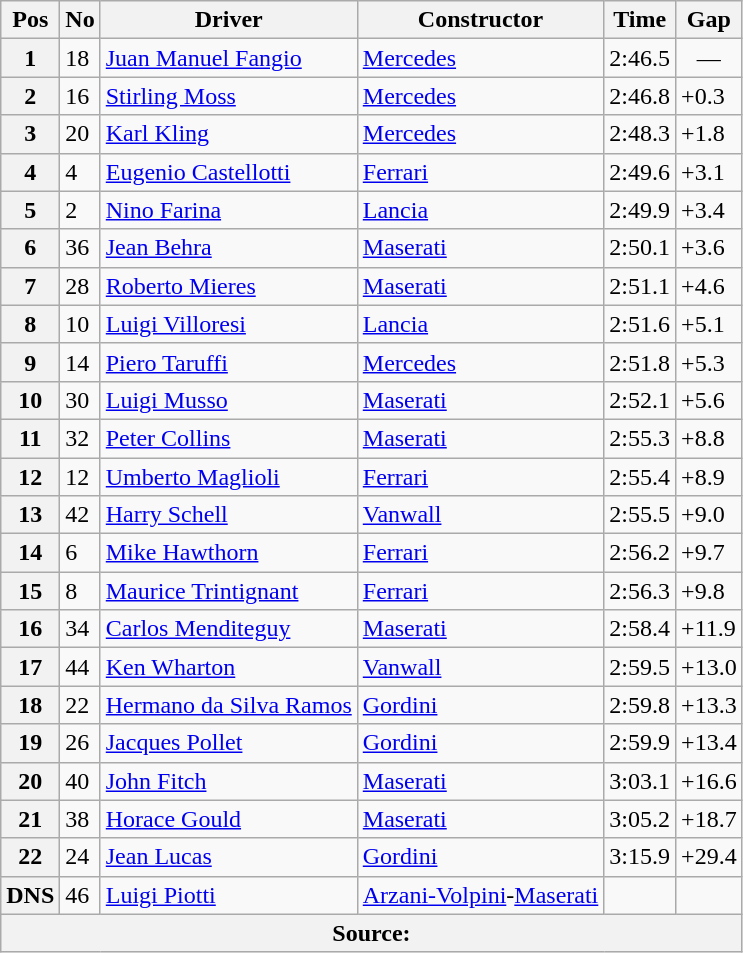<table class="wikitable sortable">
<tr>
<th>Pos</th>
<th>No</th>
<th>Driver</th>
<th>Constructor</th>
<th>Time</th>
<th>Gap</th>
</tr>
<tr>
<th>1</th>
<td>18</td>
<td> <a href='#'>Juan Manuel Fangio</a></td>
<td><a href='#'>Mercedes</a></td>
<td>2:46.5</td>
<td align="center">—</td>
</tr>
<tr>
<th>2</th>
<td>16</td>
<td> <a href='#'>Stirling Moss</a></td>
<td><a href='#'>Mercedes</a></td>
<td>2:46.8</td>
<td>+0.3</td>
</tr>
<tr>
<th>3</th>
<td>20</td>
<td> <a href='#'>Karl Kling</a></td>
<td><a href='#'>Mercedes</a></td>
<td>2:48.3</td>
<td>+1.8</td>
</tr>
<tr>
<th>4</th>
<td>4</td>
<td> <a href='#'>Eugenio Castellotti</a></td>
<td><a href='#'>Ferrari</a></td>
<td>2:49.6</td>
<td>+3.1</td>
</tr>
<tr>
<th>5</th>
<td>2</td>
<td> <a href='#'>Nino Farina</a></td>
<td><a href='#'>Lancia</a></td>
<td>2:49.9</td>
<td>+3.4</td>
</tr>
<tr>
<th>6</th>
<td>36</td>
<td> <a href='#'>Jean Behra</a></td>
<td><a href='#'>Maserati</a></td>
<td>2:50.1</td>
<td>+3.6</td>
</tr>
<tr>
<th>7</th>
<td>28</td>
<td> <a href='#'>Roberto Mieres</a></td>
<td><a href='#'>Maserati</a></td>
<td>2:51.1</td>
<td>+4.6</td>
</tr>
<tr>
<th>8</th>
<td>10</td>
<td> <a href='#'>Luigi Villoresi</a></td>
<td><a href='#'>Lancia</a></td>
<td>2:51.6</td>
<td>+5.1</td>
</tr>
<tr>
<th>9</th>
<td>14</td>
<td> <a href='#'>Piero Taruffi</a></td>
<td><a href='#'>Mercedes</a></td>
<td>2:51.8</td>
<td>+5.3</td>
</tr>
<tr>
<th>10</th>
<td>30</td>
<td> <a href='#'>Luigi Musso</a></td>
<td><a href='#'>Maserati</a></td>
<td>2:52.1</td>
<td>+5.6</td>
</tr>
<tr>
<th>11</th>
<td>32</td>
<td> <a href='#'>Peter Collins</a></td>
<td><a href='#'>Maserati</a></td>
<td>2:55.3</td>
<td>+8.8</td>
</tr>
<tr>
<th>12</th>
<td>12</td>
<td> <a href='#'>Umberto Maglioli</a></td>
<td><a href='#'>Ferrari</a></td>
<td>2:55.4</td>
<td>+8.9</td>
</tr>
<tr>
<th>13</th>
<td>42</td>
<td> <a href='#'>Harry Schell</a></td>
<td><a href='#'>Vanwall</a></td>
<td>2:55.5</td>
<td>+9.0</td>
</tr>
<tr>
<th>14</th>
<td>6</td>
<td> <a href='#'>Mike Hawthorn</a></td>
<td><a href='#'>Ferrari</a></td>
<td>2:56.2</td>
<td>+9.7</td>
</tr>
<tr>
<th>15</th>
<td>8</td>
<td> <a href='#'>Maurice Trintignant</a></td>
<td><a href='#'>Ferrari</a></td>
<td>2:56.3</td>
<td>+9.8</td>
</tr>
<tr>
<th>16</th>
<td>34</td>
<td> <a href='#'>Carlos Menditeguy</a></td>
<td><a href='#'>Maserati</a></td>
<td>2:58.4</td>
<td>+11.9</td>
</tr>
<tr>
<th>17</th>
<td>44</td>
<td> <a href='#'>Ken Wharton</a></td>
<td><a href='#'>Vanwall</a></td>
<td>2:59.5</td>
<td>+13.0</td>
</tr>
<tr>
<th>18</th>
<td>22</td>
<td> <a href='#'>Hermano da Silva Ramos</a></td>
<td><a href='#'>Gordini</a></td>
<td>2:59.8</td>
<td>+13.3</td>
</tr>
<tr>
<th>19</th>
<td>26</td>
<td> <a href='#'>Jacques Pollet</a></td>
<td><a href='#'>Gordini</a></td>
<td>2:59.9</td>
<td>+13.4</td>
</tr>
<tr>
<th>20</th>
<td>40</td>
<td> <a href='#'>John Fitch</a></td>
<td><a href='#'>Maserati</a></td>
<td>3:03.1</td>
<td>+16.6</td>
</tr>
<tr>
<th>21</th>
<td>38</td>
<td> <a href='#'>Horace Gould</a></td>
<td><a href='#'>Maserati</a></td>
<td>3:05.2</td>
<td>+18.7</td>
</tr>
<tr>
<th>22</th>
<td>24</td>
<td> <a href='#'>Jean Lucas</a></td>
<td><a href='#'>Gordini</a></td>
<td>3:15.9</td>
<td>+29.4</td>
</tr>
<tr>
<th>DNS</th>
<td>46</td>
<td> <a href='#'>Luigi Piotti</a></td>
<td><a href='#'>Arzani-Volpini</a>-<a href='#'>Maserati</a></td>
<td></td>
<td></td>
</tr>
<tr>
<th colspan="6">Source:</th>
</tr>
</table>
